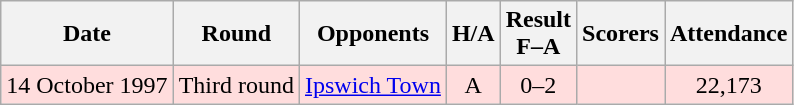<table class="wikitable" style="text-align:center">
<tr>
<th>Date</th>
<th>Round</th>
<th>Opponents</th>
<th>H/A</th>
<th>Result<br>F–A</th>
<th>Scorers</th>
<th>Attendance</th>
</tr>
<tr bgcolor="#ffdddd">
<td>14 October 1997</td>
<td>Third round</td>
<td><a href='#'>Ipswich Town</a></td>
<td>A</td>
<td>0–2</td>
<td></td>
<td>22,173</td>
</tr>
</table>
